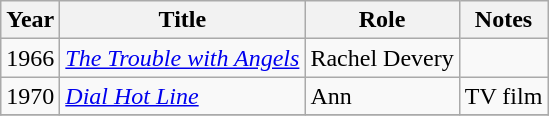<table class="wikitable sortable">
<tr>
<th>Year</th>
<th>Title</th>
<th>Role</th>
<th>Notes</th>
</tr>
<tr>
<td>1966</td>
<td><em><a href='#'>The Trouble with Angels</a></em></td>
<td>Rachel Devery</td>
<td></td>
</tr>
<tr>
<td>1970</td>
<td><em><a href='#'>Dial Hot Line</a></em></td>
<td>Ann</td>
<td>TV film</td>
</tr>
<tr>
</tr>
</table>
